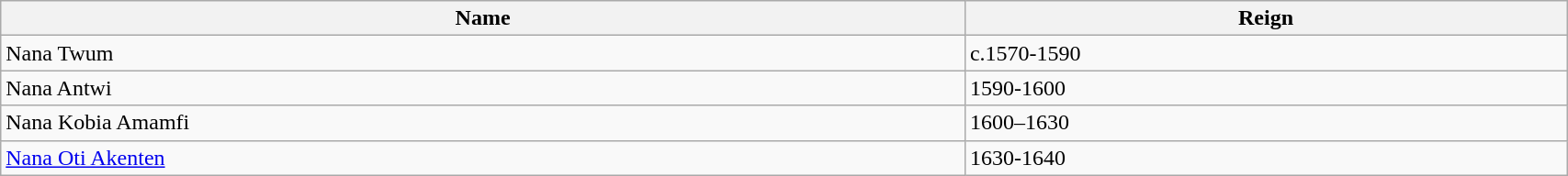<table width=90% class="wikitable">
<tr>
<th>Name</th>
<th>Reign</th>
</tr>
<tr>
<td>Nana Twum</td>
<td>c.1570-1590</td>
</tr>
<tr>
<td>Nana Antwi</td>
<td>1590-1600</td>
</tr>
<tr>
<td>Nana Kobia Amamfi</td>
<td>1600–1630</td>
</tr>
<tr>
<td><a href='#'>Nana Oti Akenten</a></td>
<td>1630-1640</td>
</tr>
</table>
